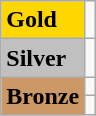<table class="wikitable">
<tr>
<td bgcolor="gold"><strong>Gold</strong></td>
<td></td>
</tr>
<tr>
<td bgcolor="silver"><strong>Silver</strong></td>
<td></td>
</tr>
<tr>
<td rowspan="2" bgcolor="#cc9966"><strong>Bronze</strong></td>
<td></td>
</tr>
<tr>
<td></td>
</tr>
</table>
